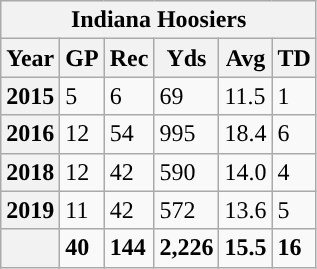<table class="wikitable sortable">
<tr>
<th colspan="15">Indiana Hoosiers</th>
</tr>
<tr>
<th>Year</th>
<th>GP</th>
<th>Rec</th>
<th>Yds</th>
<th>Avg</th>
<th>TD</th>
</tr>
<tr>
<th>2015</th>
<td>5</td>
<td>6</td>
<td>69</td>
<td>11.5</td>
<td>1</td>
</tr>
<tr>
<th>2016</th>
<td>12</td>
<td>54</td>
<td>995</td>
<td>18.4</td>
<td>6</td>
</tr>
<tr>
<th>2018</th>
<td>12</td>
<td>42</td>
<td>590</td>
<td>14.0</td>
<td>4</td>
</tr>
<tr>
<th>2019</th>
<td>11</td>
<td>42</td>
<td>572</td>
<td>13.6</td>
<td>5</td>
</tr>
<tr>
<th></th>
<td><strong>40</strong></td>
<td><strong>144</strong></td>
<td><strong>2,226</strong></td>
<td><strong>15.5</strong></td>
<td><strong>16</strong></td>
</tr>
</table>
